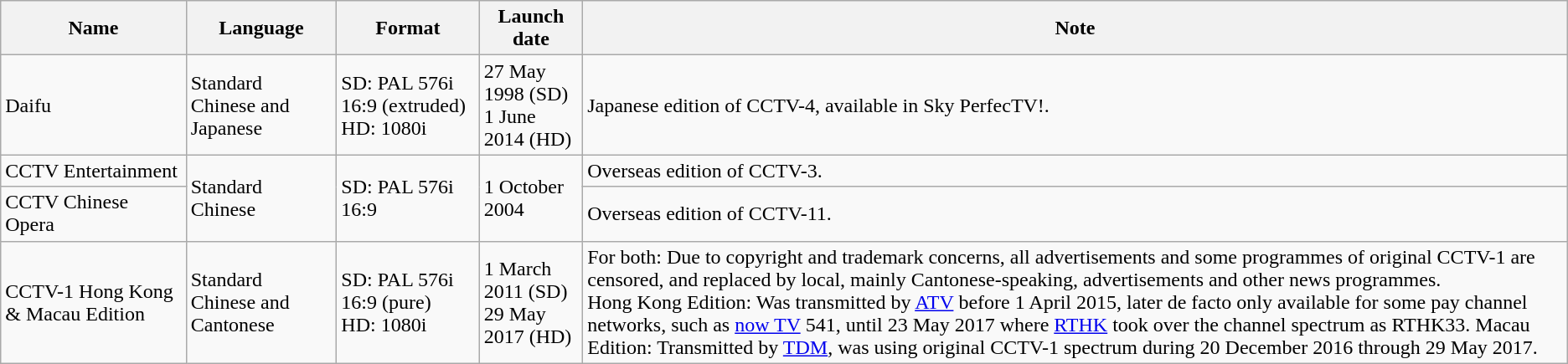<table class="wikitable">
<tr>
<th>Name</th>
<th>Language</th>
<th>Format</th>
<th>Launch date</th>
<th>Note</th>
</tr>
<tr>
<td>Daifu</td>
<td>Standard Chinese and Japanese</td>
<td>SD: PAL 576i 16:9 (extruded)<br>HD: 1080i</td>
<td>27 May 1998 (SD)<br>1 June 2014 (HD)</td>
<td>Japanese edition of CCTV-4, available in Sky PerfecTV!.</td>
</tr>
<tr>
<td>CCTV Entertainment</td>
<td rowspan="2">Standard Chinese</td>
<td rowspan="2">SD: PAL 576i 16:9</td>
<td rowspan="2">1 October 2004</td>
<td>Overseas edition of CCTV-3.</td>
</tr>
<tr>
<td>CCTV Chinese Opera</td>
<td>Overseas edition of CCTV-11.</td>
</tr>
<tr>
<td>CCTV-1 Hong Kong & Macau Edition</td>
<td>Standard Chinese and Cantonese</td>
<td>SD: PAL 576i 16:9 (pure)<br>HD: 1080i</td>
<td>1 March 2011 (SD)<br>29 May 2017 (HD)</td>
<td>For both: Due to copyright and trademark concerns, all advertisements and some programmes of original CCTV-1 are censored, and replaced by local, mainly Cantonese-speaking, advertisements and other news programmes.<br>Hong Kong Edition: Was transmitted by <a href='#'>ATV</a> before 1 April 2015, later de facto only available for some pay channel networks, such as <a href='#'>now TV</a> 541, until 23 May 2017 where <a href='#'>RTHK</a> took over the channel spectrum as RTHK33.
Macau Edition: Transmitted by <a href='#'>TDM</a>, was using original CCTV-1 spectrum during 20 December 2016 through 29 May 2017.</td>
</tr>
</table>
